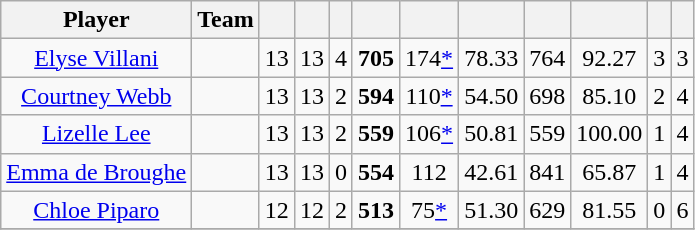<table class="wikitable sortable" style="text-align:center">
<tr>
<th class="unsortable">Player</th>
<th>Team</th>
<th></th>
<th></th>
<th></th>
<th></th>
<th></th>
<th></th>
<th></th>
<th></th>
<th></th>
<th></th>
</tr>
<tr>
<td><a href='#'>Elyse Villani</a></td>
<td style="text-align:left;"></td>
<td>13</td>
<td>13</td>
<td>4</td>
<td><strong>705</strong></td>
<td>174<a href='#'>*</a></td>
<td>78.33</td>
<td>764</td>
<td>92.27</td>
<td>3</td>
<td>3</td>
</tr>
<tr>
<td><a href='#'>Courtney Webb</a></td>
<td style="text-align:left;"></td>
<td>13</td>
<td>13</td>
<td>2</td>
<td><strong>594</strong></td>
<td>110<a href='#'>*</a></td>
<td>54.50</td>
<td>698</td>
<td>85.10</td>
<td>2</td>
<td>4</td>
</tr>
<tr>
<td><a href='#'>Lizelle Lee</a></td>
<td style="text-align:left;"></td>
<td>13</td>
<td>13</td>
<td>2</td>
<td><strong>559</strong></td>
<td>106<a href='#'>*</a></td>
<td>50.81</td>
<td>559</td>
<td>100.00</td>
<td>1</td>
<td>4</td>
</tr>
<tr>
<td><a href='#'>Emma de Broughe</a></td>
<td style="text-align:left;"></td>
<td>13</td>
<td>13</td>
<td>0</td>
<td><strong>554</strong></td>
<td>112</td>
<td>42.61</td>
<td>841</td>
<td>65.87</td>
<td>1</td>
<td>4</td>
</tr>
<tr>
<td><a href='#'>Chloe Piparo</a></td>
<td style="text-align:left;"></td>
<td>12</td>
<td>12</td>
<td>2</td>
<td><strong>513</strong></td>
<td>75<a href='#'>*</a></td>
<td>51.30</td>
<td>629</td>
<td>81.55</td>
<td>0</td>
<td>6</td>
</tr>
<tr>
</tr>
</table>
